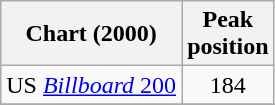<table class="wikitable">
<tr>
<th>Chart (2000)</th>
<th>Peak<br>position</th>
</tr>
<tr>
<td>US <a href='#'><em>Billboard</em> 200</a></td>
<td align="center">184</td>
</tr>
<tr>
</tr>
</table>
